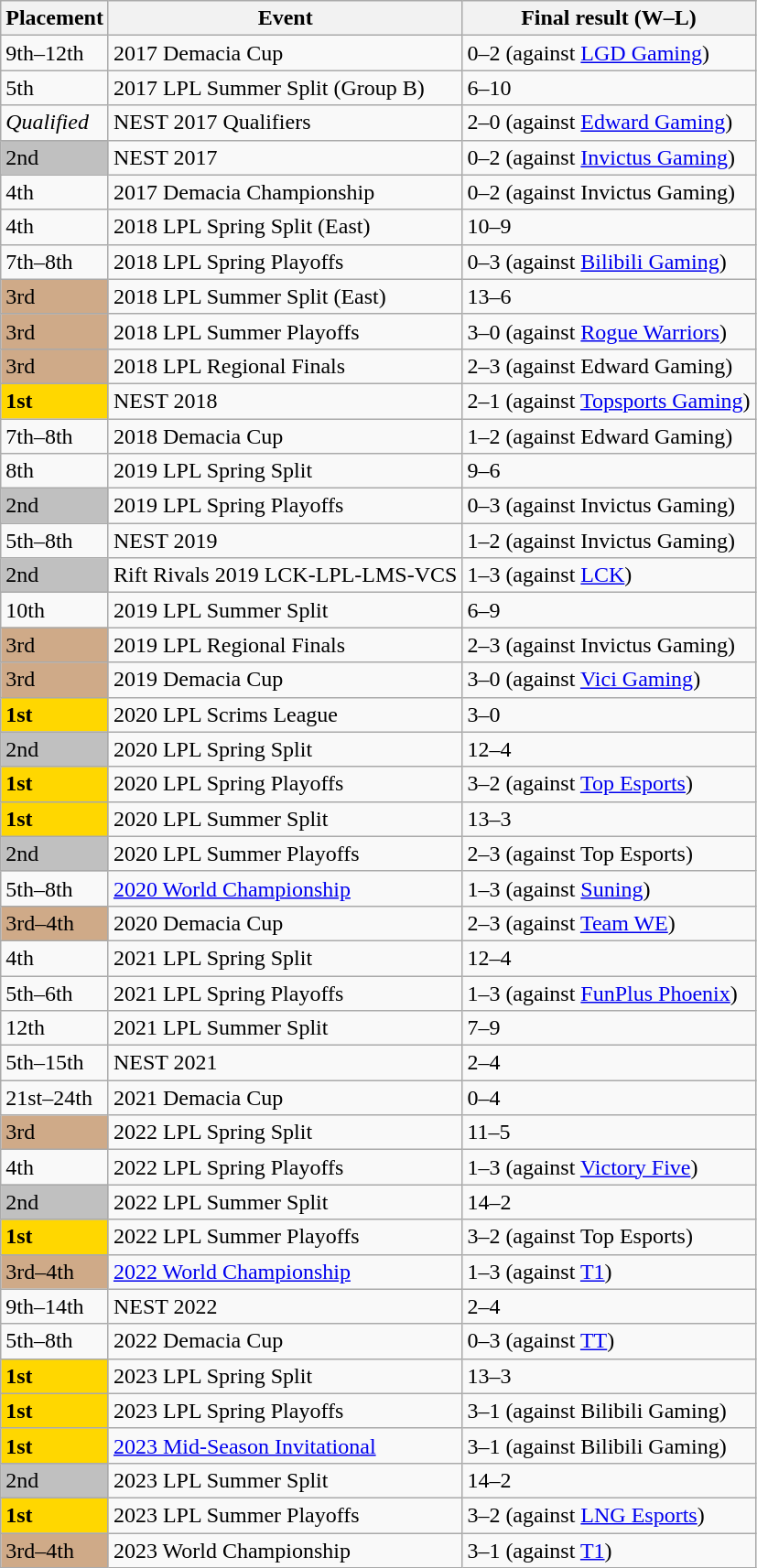<table class="wikitable sortable mw-collapsible mw-collapsed">
<tr>
<th>Placement</th>
<th>Event</th>
<th>Final result (W–L)</th>
</tr>
<tr>
<td> 9th–12th</td>
<td> 2017 Demacia Cup</td>
<td> 0–2 (against <a href='#'>LGD Gaming</a>)</td>
</tr>
<tr>
<td> 5th</td>
<td> 2017 LPL Summer Split (Group B)</td>
<td> 6–10</td>
</tr>
<tr>
<td><em>Qualified</em></td>
<td> NEST 2017 Qualifiers</td>
<td> 2–0 (against <a href='#'>Edward Gaming</a>)</td>
</tr>
<tr>
<td style="background-color:Silver;"> 2nd</td>
<td> NEST 2017</td>
<td> 0–2 (against <a href='#'>Invictus Gaming</a>)</td>
</tr>
<tr>
<td> 4th</td>
<td> 2017 Demacia Championship</td>
<td> 0–2 (against Invictus Gaming)</td>
</tr>
<tr>
<td> 4th</td>
<td> 2018 LPL Spring Split (East)</td>
<td> 10–9</td>
</tr>
<tr>
<td> 7th–8th</td>
<td> 2018 LPL Spring Playoffs</td>
<td> 0–3 (against <a href='#'>Bilibili Gaming</a>)</td>
</tr>
<tr>
<td style="background-color:#CFAA88;"> 3rd</td>
<td> 2018 LPL Summer Split (East)</td>
<td> 13–6</td>
</tr>
<tr>
<td style="background-color:#CFAA88;"> 3rd</td>
<td> 2018 LPL Summer Playoffs</td>
<td> 3–0 (against <a href='#'>Rogue Warriors</a>)</td>
</tr>
<tr>
<td style="background-color:#CFAA88;"> 3rd</td>
<td> 2018 LPL Regional Finals</td>
<td> 2–3 (against Edward Gaming)</td>
</tr>
<tr>
<td style="background-color:Gold;"> <strong>1st</strong></td>
<td> NEST 2018</td>
<td> 2–1 (against <a href='#'>Topsports Gaming</a>)</td>
</tr>
<tr>
<td> 7th–8th</td>
<td> 2018 Demacia Cup</td>
<td> 1–2 (against Edward Gaming)</td>
</tr>
<tr>
<td> 8th</td>
<td> 2019 LPL Spring Split</td>
<td> 9–6</td>
</tr>
<tr>
<td style="background-color:Silver;"> 2nd</td>
<td> 2019 LPL Spring Playoffs</td>
<td> 0–3 (against Invictus Gaming)</td>
</tr>
<tr>
<td> 5th–8th</td>
<td> NEST 2019</td>
<td> 1–2 (against Invictus Gaming)</td>
</tr>
<tr>
<td style="background-color:Silver;"> 2nd</td>
<td> Rift Rivals 2019 LCK-LPL-LMS-VCS</td>
<td> 1–3 (against <a href='#'>LCK</a>)</td>
</tr>
<tr>
<td> 10th</td>
<td> 2019 LPL Summer Split</td>
<td> 6–9</td>
</tr>
<tr>
<td style="background-color:#CFAA88;"> 3rd</td>
<td> 2019 LPL Regional Finals</td>
<td> 2–3 (against Invictus Gaming)</td>
</tr>
<tr>
<td style="background-color:#CFAA88;"> 3rd</td>
<td> 2019 Demacia Cup</td>
<td> 3–0 (against <a href='#'>Vici Gaming</a>)</td>
</tr>
<tr>
<td style="background-color:Gold;"> <strong>1st</strong></td>
<td> 2020 LPL Scrims League</td>
<td> 3–0</td>
</tr>
<tr>
<td style="background-color:Silver;"> 2nd</td>
<td> 2020 LPL Spring Split</td>
<td> 12–4</td>
</tr>
<tr>
<td style="background-color:Gold;"> <strong>1st</strong></td>
<td> 2020 LPL Spring Playoffs</td>
<td> 3–2 (against <a href='#'>Top Esports</a>)</td>
</tr>
<tr>
<td style="background-color:Gold;"> <strong>1st</strong></td>
<td> 2020 LPL Summer Split</td>
<td> 13–3</td>
</tr>
<tr>
<td style="background-color:Silver;"> 2nd</td>
<td> 2020 LPL Summer Playoffs</td>
<td> 2–3 (against Top Esports)</td>
</tr>
<tr>
<td> 5th–8th</td>
<td> <a href='#'>2020 World Championship</a></td>
<td> 1–3 (against <a href='#'>Suning</a>)</td>
</tr>
<tr>
<td style="background-color:#CFAA88;"> 3rd–4th</td>
<td> 2020 Demacia Cup</td>
<td> 2–3 (against <a href='#'>Team WE</a>)</td>
</tr>
<tr>
<td> 4th</td>
<td> 2021 LPL Spring Split</td>
<td> 12–4</td>
</tr>
<tr>
<td> 5th–6th</td>
<td> 2021 LPL Spring Playoffs</td>
<td> 1–3 (against <a href='#'>FunPlus Phoenix</a>)</td>
</tr>
<tr>
<td> 12th</td>
<td> 2021 LPL Summer Split</td>
<td> 7–9</td>
</tr>
<tr>
<td> 5th–15th</td>
<td> NEST 2021</td>
<td> 2–4</td>
</tr>
<tr>
<td> 21st–24th</td>
<td> 2021 Demacia Cup</td>
<td> 0–4</td>
</tr>
<tr>
<td style="background-color:#CFAA88;"> 3rd</td>
<td> 2022 LPL Spring Split</td>
<td> 11–5</td>
</tr>
<tr>
<td> 4th</td>
<td> 2022 LPL Spring Playoffs</td>
<td> 1–3 (against <a href='#'>Victory Five</a>)</td>
</tr>
<tr>
<td style="background-color:Silver;"> 2nd</td>
<td> 2022 LPL Summer Split</td>
<td> 14–2</td>
</tr>
<tr>
<td style="background-color:Gold;"> <strong>1st</strong></td>
<td> 2022 LPL Summer Playoffs</td>
<td> 3–2 (against Top Esports)</td>
</tr>
<tr>
<td style="background-color:#CFAA88;"> 3rd–4th</td>
<td> <a href='#'>2022 World Championship</a></td>
<td> 1–3 (against <a href='#'>T1</a>)</td>
</tr>
<tr>
<td> 9th–14th</td>
<td> NEST 2022</td>
<td> 2–4</td>
</tr>
<tr>
<td> 5th–8th</td>
<td> 2022 Demacia Cup</td>
<td> 0–3 (against <a href='#'>TT</a>)</td>
</tr>
<tr>
<td style="background-color:Gold;"> <strong>1st</strong></td>
<td> 2023 LPL Spring Split</td>
<td> 13–3</td>
</tr>
<tr>
<td style="background-color:Gold;"> <strong>1st</strong></td>
<td> 2023 LPL Spring Playoffs</td>
<td> 3–1 (against Bilibili Gaming)</td>
</tr>
<tr>
<td style="background-color:Gold;"> <strong>1st</strong></td>
<td> <a href='#'>2023 Mid-Season Invitational</a></td>
<td> 3–1 (against Bilibili Gaming)</td>
</tr>
<tr>
<td style="background-color:Silver;"> 2nd</td>
<td> 2023 LPL Summer Split</td>
<td> 14–2</td>
</tr>
<tr>
<td style="background-color:Gold;"> <strong>1st</strong></td>
<td> 2023 LPL Summer Playoffs</td>
<td> 3–2 (against <a href='#'>LNG Esports</a>)</td>
</tr>
<tr>
<td style="background-color:#CFAA88;"> 3rd–4th</td>
<td> 2023 World Championship</td>
<td> 3–1 (against <a href='#'>T1</a>)</td>
</tr>
</table>
